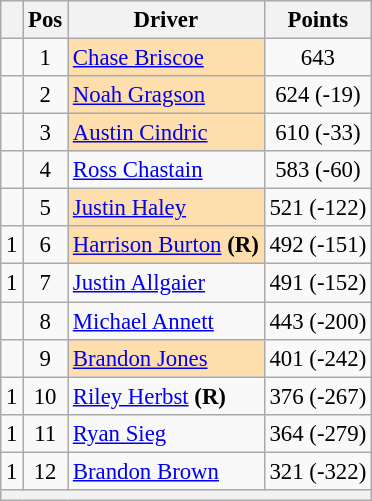<table class="wikitable" style="font-size: 95%;">
<tr>
<th></th>
<th>Pos</th>
<th>Driver</th>
<th>Points</th>
</tr>
<tr>
<td align="left"></td>
<td style="text-align:center;">1</td>
<td style="background:#FFDEAD;"><a href='#'>Chase Briscoe</a></td>
<td style="text-align:center;">643</td>
</tr>
<tr>
<td align="left"></td>
<td style="text-align:center;">2</td>
<td style="background:#FFDEAD;"><a href='#'>Noah Gragson</a></td>
<td style="text-align:center;">624 (-19)</td>
</tr>
<tr>
<td align="left"></td>
<td style="text-align:center;">3</td>
<td style="background:#FFDEAD;"><a href='#'>Austin Cindric</a></td>
<td style="text-align:center;">610 (-33)</td>
</tr>
<tr>
<td align="left"></td>
<td style="text-align:center;">4</td>
<td><a href='#'>Ross Chastain</a></td>
<td style="text-align:center;">583 (-60)</td>
</tr>
<tr>
<td align="left"></td>
<td style="text-align:center;">5</td>
<td style="background:#FFDEAD;"><a href='#'>Justin Haley</a></td>
<td style="text-align:center;">521 (-122)</td>
</tr>
<tr>
<td align="left"> 1</td>
<td style="text-align:center;">6</td>
<td style="background:#FFDEAD;"><a href='#'>Harrison Burton</a> <strong>(R)</strong></td>
<td style="text-align:center;">492 (-151)</td>
</tr>
<tr>
<td align="left"> 1</td>
<td style="text-align:center;">7</td>
<td><a href='#'>Justin Allgaier</a></td>
<td style="text-align:center;">491 (-152)</td>
</tr>
<tr>
<td align="left"></td>
<td style="text-align:center;">8</td>
<td><a href='#'>Michael Annett</a></td>
<td style="text-align:center;">443 (-200)</td>
</tr>
<tr>
<td align="left"></td>
<td style="text-align:center;">9</td>
<td style="background:#FFDEAD;"><a href='#'>Brandon Jones</a></td>
<td style="text-align:center;">401 (-242)</td>
</tr>
<tr>
<td align="left"> 1</td>
<td style="text-align:center;">10</td>
<td><a href='#'>Riley Herbst</a> <strong>(R)</strong></td>
<td style="text-align:center;">376 (-267)</td>
</tr>
<tr>
<td align="left"> 1</td>
<td style="text-align:center;">11</td>
<td><a href='#'>Ryan Sieg</a></td>
<td style="text-align:center;">364 (-279)</td>
</tr>
<tr>
<td align="left"> 1</td>
<td style="text-align:center;">12</td>
<td><a href='#'>Brandon Brown</a></td>
<td style="text-align:center;">321 (-322)</td>
</tr>
<tr class="sortbottom">
<th colspan="4"></th>
</tr>
</table>
